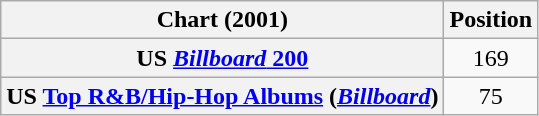<table class="wikitable plainrowheaders">
<tr>
<th scope="col">Chart (2001)</th>
<th scope="col">Position</th>
</tr>
<tr>
<th scope="row">US <a href='#'><em>Billboard</em> 200</a></th>
<td style="text-align:center;">169</td>
</tr>
<tr>
<th scope="row">US <a href='#'>Top R&B/Hip-Hop Albums</a> (<em><a href='#'>Billboard</a></em>)</th>
<td style="text-align:center;">75</td>
</tr>
</table>
